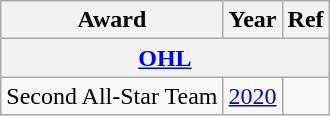<table class="wikitable">
<tr>
<th>Award</th>
<th>Year</th>
<th>Ref</th>
</tr>
<tr>
<th colspan="3"><a href='#'>OHL</a></th>
</tr>
<tr>
<td>Second All-Star Team</td>
<td><a href='#'>2020</a></td>
<td></td>
</tr>
</table>
